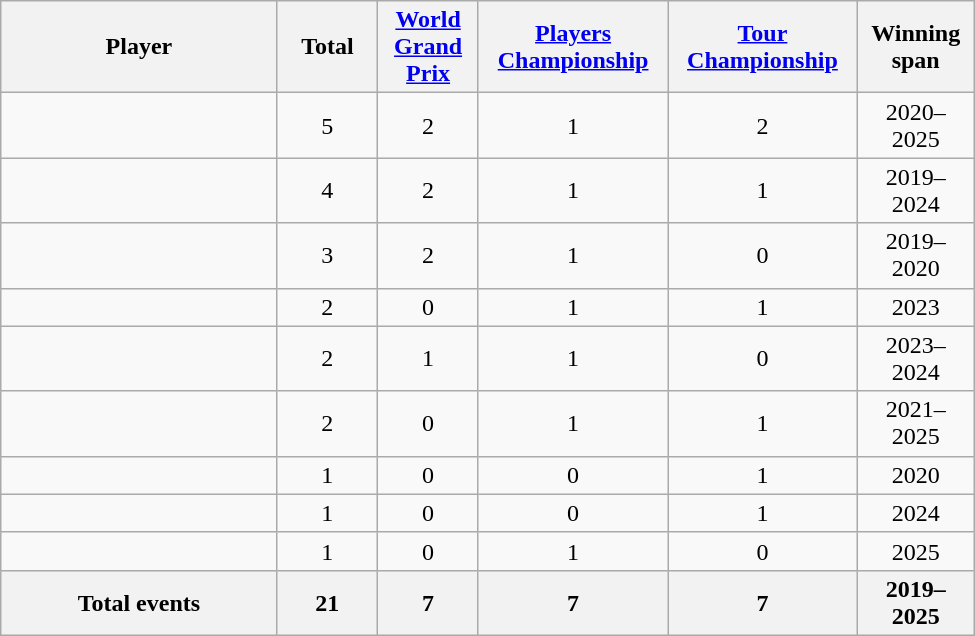<table class="wikitable sortable" style="text-align:center" width="650">
<tr>
<th style="width:150px;">Player</th>
<th style="width:50px;">Total</th>
<th style="width:50px;"><a href='#'>World<br> Grand Prix</a></th>
<th style="width:50px;"><a href='#'>Players<br> Championship</a></th>
<th style="width:50px;"><a href='#'>Tour<br> Championship</a></th>
<th style="width:50px;">Winning<br>span</th>
</tr>
<tr>
<td align="left"> </td>
<td>5</td>
<td>2</td>
<td>1</td>
<td>2</td>
<td>2020–2025</td>
</tr>
<tr>
<td align="left"> </td>
<td>4</td>
<td>2</td>
<td>1</td>
<td>1</td>
<td>2019–2024</td>
</tr>
<tr>
<td align="left"> </td>
<td>3</td>
<td>2</td>
<td>1</td>
<td>0</td>
<td>2019–2020</td>
</tr>
<tr>
<td align="left"> </td>
<td>2</td>
<td>0</td>
<td>1</td>
<td>1</td>
<td>2023</td>
</tr>
<tr>
<td align="left"> </td>
<td>2</td>
<td>1</td>
<td>1</td>
<td>0</td>
<td>2023–2024</td>
</tr>
<tr>
<td align="left"> </td>
<td>2</td>
<td>0</td>
<td>1</td>
<td>1</td>
<td>2021–2025</td>
</tr>
<tr>
<td align="left"> </td>
<td>1</td>
<td>0</td>
<td>0</td>
<td>1</td>
<td>2020</td>
</tr>
<tr>
<td align="left"> </td>
<td>1</td>
<td>0</td>
<td>0</td>
<td>1</td>
<td>2024</td>
</tr>
<tr>
<td align="left"> </td>
<td>1</td>
<td>0</td>
<td>1</td>
<td>0</td>
<td>2025</td>
</tr>
<tr>
<th>Total events</th>
<th>21</th>
<th>7</th>
<th>7</th>
<th>7</th>
<th>2019–2025</th>
</tr>
</table>
